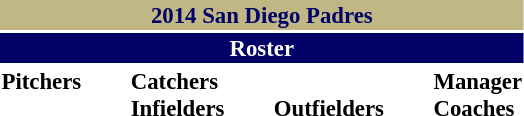<table class="toccolours" style="font-size: 95%;">
<tr>
<th colspan="10" style="background-color: #C1B784; color: #000066; text-align: center;">2014 San Diego Padres</th>
</tr>
<tr>
<td colspan="10" style="background-color: #000066; color: #FFFFFF; text-align: center;"><strong>Roster</strong></td>
</tr>
<tr>
<td valign="top"><strong>Pitchers</strong><br>






















</td>
<td width="25px"></td>
<td valign="top"><strong>Catchers</strong><br>



<strong>Infielders</strong>













</td>
<td width="25px"></td>
<td valign="top"><br><strong>Outfielders</strong>








</td>
<td width="25px"></td>
<td valign="top"><strong>Manager</strong><br>
<strong>Coaches</strong>
 
 
 
 
 
 
 
 
 </td>
</tr>
</table>
